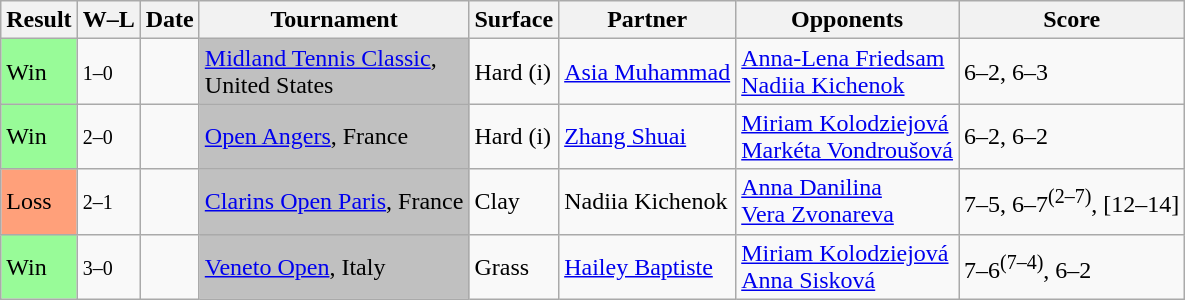<table class="sortable wikitable">
<tr>
<th>Result</th>
<th class="unsortable">W–L</th>
<th>Date</th>
<th>Tournament</th>
<th>Surface</th>
<th>Partner</th>
<th>Opponents</th>
<th class="unsortable">Score</th>
</tr>
<tr>
<td bgcolor=98fb98>Win</td>
<td><small>1–0</small></td>
<td><a href='#'></a></td>
<td bgcolor=silver><a href='#'>Midland Tennis Classic</a>, <br>United States</td>
<td>Hard (i)</td>
<td> <a href='#'>Asia Muhammad</a></td>
<td> <a href='#'>Anna-Lena Friedsam</a> <br>  <a href='#'>Nadiia Kichenok</a></td>
<td>6–2, 6–3</td>
</tr>
<tr>
<td bgcolor=98fb98>Win</td>
<td><small>2–0</small></td>
<td><a href='#'></a></td>
<td bgcolor=silver><a href='#'>Open Angers</a>, France</td>
<td>Hard (i)</td>
<td> <a href='#'>Zhang Shuai</a></td>
<td> <a href='#'>Miriam Kolodziejová</a> <br>  <a href='#'>Markéta Vondroušová</a></td>
<td>6–2, 6–2</td>
</tr>
<tr>
<td bgcolor=ffa07a>Loss</td>
<td><small>2–1</small></td>
<td><a href='#'></a></td>
<td bgcolor=silver><a href='#'>Clarins Open Paris</a>, France</td>
<td>Clay</td>
<td> Nadiia Kichenok</td>
<td> <a href='#'>Anna Danilina</a> <br>  <a href='#'>Vera Zvonareva</a></td>
<td>7–5, 6–7<sup>(2–7)</sup>, [12–14]</td>
</tr>
<tr>
<td bgcolor=98fb98>Win</td>
<td><small>3–0</small></td>
<td><a href='#'></a></td>
<td bgcolor=silver><a href='#'>Veneto Open</a>, Italy</td>
<td>Grass</td>
<td> <a href='#'>Hailey Baptiste</a></td>
<td> <a href='#'>Miriam Kolodziejová</a> <br>  <a href='#'>Anna Sisková</a></td>
<td>7–6<sup>(7–4)</sup>, 6–2</td>
</tr>
</table>
